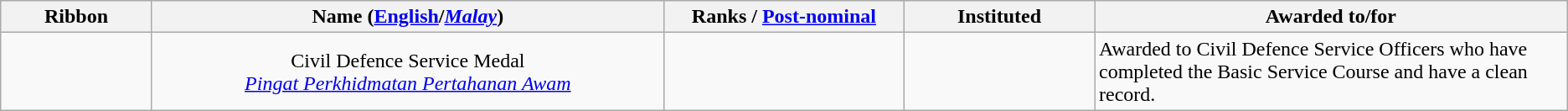<table class="wikitable">
<tr>
<th style="width:113px;">Ribbon</th>
<th style="width:25em;">Name (<a href='#'>English</a>/<a href='#'><em>Malay</em></a>)</th>
<th style="width:11.5em;">Ranks / <a href='#'>Post-nominal</a></th>
<th style="width:9em;">Instituted</th>
<th>Awarded to/for</th>
</tr>
<tr>
<td align="center"></td>
<td align="center">Civil Defence Service Medal <br><em><a href='#'>Pingat Perkhidmatan Pertahanan Awam</a></em></td>
<td></td>
<td></td>
<td>Awarded to Civil Defence Service Officers who have completed the Basic Service Course and have a clean record.</td>
</tr>
</table>
